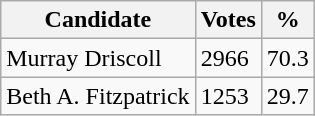<table class="wikitable">
<tr>
<th>Candidate</th>
<th>Votes</th>
<th>%</th>
</tr>
<tr>
<td>Murray Driscoll</td>
<td>2966</td>
<td>70.3</td>
</tr>
<tr>
<td>Beth A. Fitzpatrick</td>
<td>1253</td>
<td>29.7</td>
</tr>
</table>
